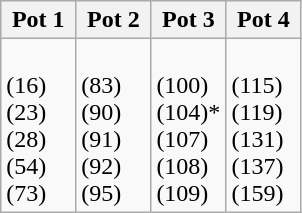<table class=wikitable>
<tr>
<th width=25%>Pot 1</th>
<th width=25%>Pot 2</th>
<th width=25%>Pot 3</th>
<th width=25%>Pot 4</th>
</tr>
<tr valign=top>
<td><br> (16)<br> 
 (23)<br> 
 (28)<br>
 (54)<br>
 (73)</td>
<td><br> (83)<br>
 (90)<br>
 (91)<br>
 (92)<br>
 (95)</td>
<td><br> (100)<br>
 (104)*<br>
 (107)<br>
 (108)<br>
 (109)</td>
<td><br> (115)<br>
 (119)<br>
 (131)<br>
 (137)<br>
 (159)</td>
</tr>
</table>
